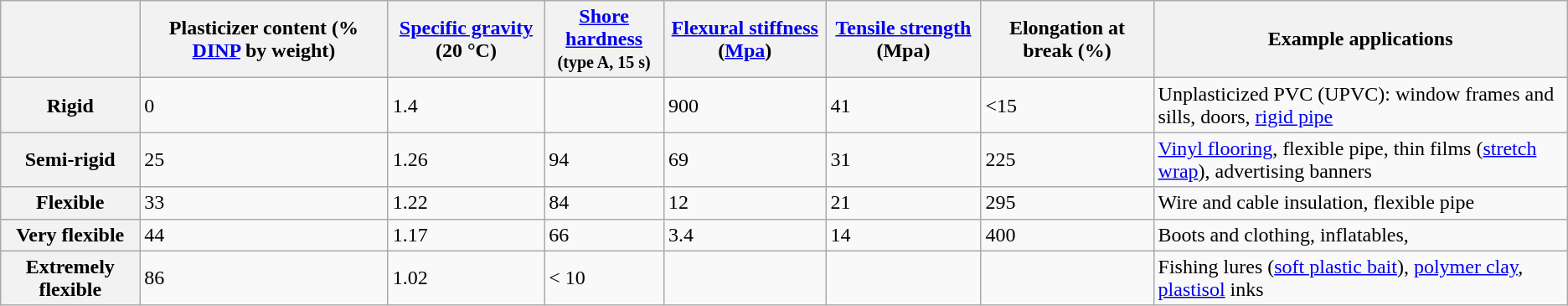<table class="wikitable defaultright col8left">
<tr>
<th></th>
<th>Plasticizer content  (% <a href='#'>DINP</a> by weight)</th>
<th><a href='#'>Specific gravity</a> (20 °C)</th>
<th><a href='#'>Shore hardness</a> <br><small>(type A, 15 s)</small></th>
<th><a href='#'>Flexural stiffness</a>  (<a href='#'>Mpa</a>)</th>
<th><a href='#'>Tensile strength</a> (Mpa)</th>
<th>Elongation at break (%)</th>
<th>Example applications</th>
</tr>
<tr>
<th>Rigid</th>
<td>0</td>
<td>1.4</td>
<td></td>
<td>900</td>
<td>41</td>
<td><15</td>
<td>Unplasticized PVC (UPVC): window frames and sills, doors, <a href='#'>rigid pipe</a></td>
</tr>
<tr>
<th>Semi-rigid</th>
<td>25</td>
<td>1.26</td>
<td>94</td>
<td>69</td>
<td>31</td>
<td>225</td>
<td><a href='#'>Vinyl flooring</a>, flexible pipe, thin films (<a href='#'>stretch wrap</a>), advertising banners</td>
</tr>
<tr>
<th>Flexible</th>
<td>33</td>
<td>1.22</td>
<td>84</td>
<td>12</td>
<td>21</td>
<td>295</td>
<td>Wire and cable insulation, flexible pipe</td>
</tr>
<tr>
<th>Very flexible</th>
<td>44</td>
<td>1.17</td>
<td>66</td>
<td>3.4</td>
<td>14</td>
<td>400</td>
<td>Boots and clothing, inflatables,</td>
</tr>
<tr>
<th>Extremely flexible</th>
<td>86</td>
<td>1.02</td>
<td>< 10</td>
<td></td>
<td></td>
<td></td>
<td>Fishing lures (<a href='#'>soft plastic bait</a>), <a href='#'>polymer clay</a>, <a href='#'>plastisol</a> inks</td>
</tr>
</table>
